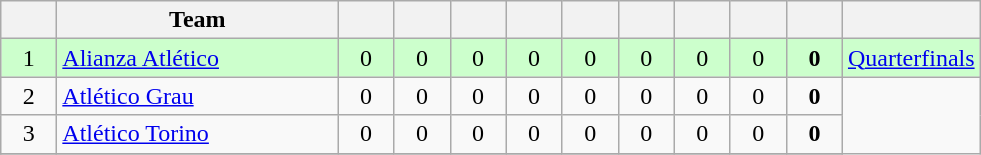<table class="wikitable" style="text-align:center;">
<tr>
<th width="30"></th>
<th width="180">Team</th>
<th width="30"></th>
<th width="30"></th>
<th width="30"></th>
<th width="30"></th>
<th width="30"></th>
<th width="30"></th>
<th width="30"></th>
<th width="30"></th>
<th width="30"></th>
<th width="30"></th>
</tr>
<tr bgcolor=ccffcc>
<td>1</td>
<td align=left><a href='#'>Alianza Atlético</a></td>
<td>0</td>
<td>0</td>
<td>0</td>
<td>0</td>
<td>0</td>
<td>0</td>
<td>0</td>
<td>0</td>
<td><strong>0</strong></td>
<td><a href='#'>Quarterfinals</a></td>
</tr>
<tr>
<td>2</td>
<td align=left><a href='#'>Atlético Grau</a></td>
<td>0</td>
<td>0</td>
<td>0</td>
<td>0</td>
<td>0</td>
<td>0</td>
<td>0</td>
<td>0</td>
<td><strong>0</strong></td>
</tr>
<tr>
<td>3</td>
<td align=left><a href='#'>Atlético Torino</a></td>
<td>0</td>
<td>0</td>
<td>0</td>
<td>0</td>
<td>0</td>
<td>0</td>
<td>0</td>
<td>0</td>
<td><strong>0</strong></td>
</tr>
<tr>
</tr>
</table>
